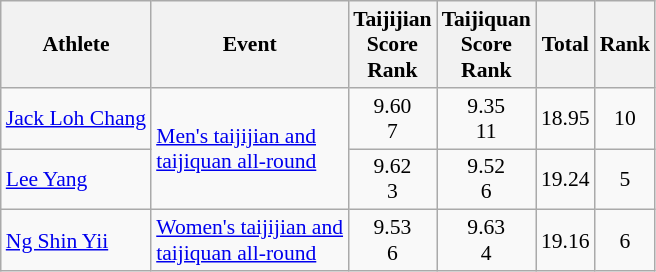<table class="wikitable" style="text-align:center; font-size:90%">
<tr>
<th>Athlete</th>
<th>Event</th>
<th>Taijijian<br>Score<br>Rank</th>
<th>Taijiquan<br>Score<br>Rank</th>
<th>Total</th>
<th>Rank</th>
</tr>
<tr>
<td align=left><a href='#'>Jack Loh Chang</a></td>
<td align=left rowspan=2><a href='#'>Men's taijijian and<br>taijiquan all-round</a></td>
<td>9.60<br>7</td>
<td>9.35<br>11</td>
<td>18.95</td>
<td>10</td>
</tr>
<tr>
<td align=left><a href='#'>Lee Yang</a></td>
<td>9.62<br>3</td>
<td>9.52<br>6</td>
<td>19.24</td>
<td>5</td>
</tr>
<tr>
<td align=left><a href='#'>Ng Shin Yii</a></td>
<td align=left><a href='#'>Women's taijijian and<br>taijiquan all-round</a></td>
<td>9.53<br>6</td>
<td>9.63<br>4</td>
<td>19.16</td>
<td>6</td>
</tr>
</table>
